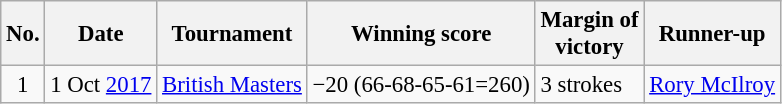<table class="wikitable" style="font-size:95%;">
<tr>
<th>No.</th>
<th>Date</th>
<th>Tournament</th>
<th>Winning score</th>
<th>Margin of<br>victory</th>
<th>Runner-up</th>
</tr>
<tr>
<td align=center>1</td>
<td align=right>1 Oct <a href='#'>2017</a></td>
<td><a href='#'>British Masters</a></td>
<td>−20 (66-68-65-61=260)</td>
<td>3 strokes</td>
<td> <a href='#'>Rory McIlroy</a></td>
</tr>
</table>
